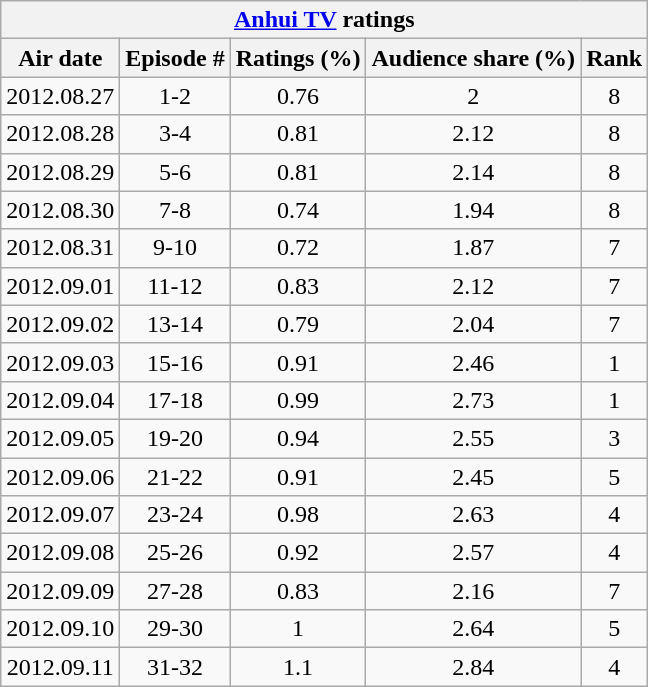<table class="wikitable sortable mw-collapsible jquery-tablesorter" style="text-align:center">
<tr>
<th colspan="5"><a href='#'>Anhui TV</a> ratings</th>
</tr>
<tr>
<th>Air date</th>
<th>Episode #</th>
<th>Ratings (%)</th>
<th>Audience share (%)</th>
<th>Rank</th>
</tr>
<tr>
<td>2012.08.27</td>
<td>1-2</td>
<td>0.76</td>
<td>2</td>
<td>8</td>
</tr>
<tr>
<td>2012.08.28</td>
<td>3-4</td>
<td>0.81</td>
<td>2.12</td>
<td>8</td>
</tr>
<tr>
<td>2012.08.29</td>
<td>5-6</td>
<td>0.81</td>
<td>2.14</td>
<td>8</td>
</tr>
<tr>
<td>2012.08.30</td>
<td>7-8</td>
<td>0.74</td>
<td>1.94</td>
<td>8</td>
</tr>
<tr>
<td>2012.08.31</td>
<td>9-10</td>
<td>0.72</td>
<td>1.87</td>
<td>7</td>
</tr>
<tr>
<td>2012.09.01</td>
<td>11-12</td>
<td>0.83</td>
<td>2.12</td>
<td>7</td>
</tr>
<tr>
<td>2012.09.02</td>
<td>13-14</td>
<td>0.79</td>
<td>2.04</td>
<td>7</td>
</tr>
<tr>
<td>2012.09.03</td>
<td>15-16</td>
<td>0.91</td>
<td>2.46</td>
<td>1</td>
</tr>
<tr>
<td>2012.09.04</td>
<td>17-18</td>
<td>0.99</td>
<td>2.73</td>
<td>1</td>
</tr>
<tr>
<td>2012.09.05</td>
<td>19-20</td>
<td>0.94</td>
<td>2.55</td>
<td>3</td>
</tr>
<tr>
<td>2012.09.06</td>
<td>21-22</td>
<td>0.91</td>
<td>2.45</td>
<td>5</td>
</tr>
<tr>
<td>2012.09.07</td>
<td>23-24</td>
<td>0.98</td>
<td>2.63</td>
<td>4</td>
</tr>
<tr>
<td>2012.09.08</td>
<td>25-26</td>
<td>0.92</td>
<td>2.57</td>
<td>4</td>
</tr>
<tr>
<td>2012.09.09</td>
<td>27-28</td>
<td>0.83</td>
<td>2.16</td>
<td>7</td>
</tr>
<tr>
<td>2012.09.10</td>
<td>29-30</td>
<td>1</td>
<td>2.64</td>
<td>5</td>
</tr>
<tr>
<td>2012.09.11</td>
<td>31-32</td>
<td>1.1</td>
<td>2.84</td>
<td>4</td>
</tr>
</table>
